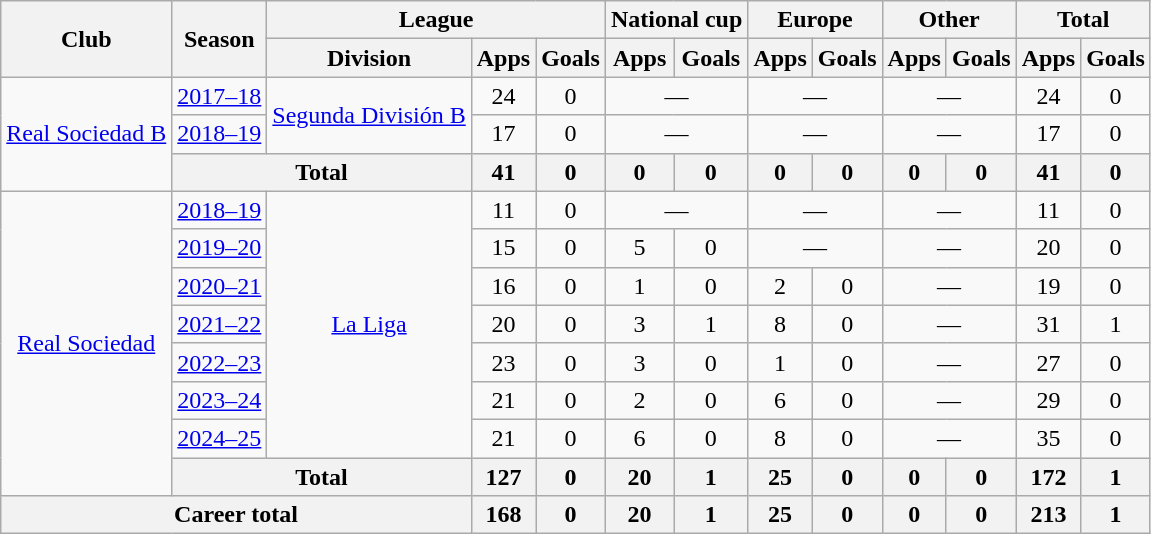<table class="wikitable" style="text-align:center">
<tr>
<th rowspan="2">Club</th>
<th rowspan="2">Season</th>
<th colspan="3">League</th>
<th colspan="2">National cup</th>
<th colspan="2">Europe</th>
<th colspan="2">Other</th>
<th colspan="2">Total</th>
</tr>
<tr>
<th>Division</th>
<th>Apps</th>
<th>Goals</th>
<th>Apps</th>
<th>Goals</th>
<th>Apps</th>
<th>Goals</th>
<th>Apps</th>
<th>Goals</th>
<th>Apps</th>
<th>Goals</th>
</tr>
<tr>
<td rowspan="3"><a href='#'>Real Sociedad B</a></td>
<td><a href='#'>2017–18</a></td>
<td rowspan="2"><a href='#'>Segunda División B</a></td>
<td>24</td>
<td>0</td>
<td colspan="2">—</td>
<td colspan="2">—</td>
<td colspan="2">—</td>
<td>24</td>
<td>0</td>
</tr>
<tr>
<td><a href='#'>2018–19</a></td>
<td>17</td>
<td>0</td>
<td colspan="2">—</td>
<td colspan="2">—</td>
<td colspan="2">—</td>
<td>17</td>
<td>0</td>
</tr>
<tr>
<th colspan="2">Total</th>
<th>41</th>
<th>0</th>
<th>0</th>
<th>0</th>
<th>0</th>
<th>0</th>
<th>0</th>
<th>0</th>
<th>41</th>
<th>0</th>
</tr>
<tr>
<td rowspan="8"><a href='#'>Real Sociedad</a></td>
<td><a href='#'>2018–19</a></td>
<td rowspan="7"><a href='#'>La Liga</a></td>
<td>11</td>
<td>0</td>
<td colspan="2">—</td>
<td colspan="2">—</td>
<td colspan="2">—</td>
<td>11</td>
<td>0</td>
</tr>
<tr>
<td><a href='#'>2019–20</a></td>
<td>15</td>
<td>0</td>
<td>5</td>
<td>0</td>
<td colspan="2">—</td>
<td colspan="2">—</td>
<td>20</td>
<td>0</td>
</tr>
<tr>
<td><a href='#'>2020–21</a></td>
<td>16</td>
<td>0</td>
<td>1</td>
<td>0</td>
<td>2</td>
<td>0</td>
<td colspan="2">—</td>
<td>19</td>
<td>0</td>
</tr>
<tr>
<td><a href='#'>2021–22</a></td>
<td>20</td>
<td>0</td>
<td>3</td>
<td>1</td>
<td>8</td>
<td>0</td>
<td colspan="2">—</td>
<td>31</td>
<td>1</td>
</tr>
<tr>
<td><a href='#'>2022–23</a></td>
<td>23</td>
<td>0</td>
<td>3</td>
<td>0</td>
<td>1</td>
<td>0</td>
<td colspan="2">—</td>
<td>27</td>
<td>0</td>
</tr>
<tr>
<td><a href='#'>2023–24</a></td>
<td>21</td>
<td>0</td>
<td>2</td>
<td>0</td>
<td>6</td>
<td>0</td>
<td colspan="2">—</td>
<td>29</td>
<td>0</td>
</tr>
<tr>
<td><a href='#'>2024–25</a></td>
<td>21</td>
<td>0</td>
<td>6</td>
<td>0</td>
<td>8</td>
<td>0</td>
<td colspan="2">—</td>
<td>35</td>
<td>0</td>
</tr>
<tr>
<th colspan="2">Total</th>
<th>127</th>
<th>0</th>
<th>20</th>
<th>1</th>
<th>25</th>
<th>0</th>
<th>0</th>
<th>0</th>
<th>172</th>
<th>1</th>
</tr>
<tr>
<th colspan="3">Career total</th>
<th>168</th>
<th>0</th>
<th>20</th>
<th>1</th>
<th>25</th>
<th>0</th>
<th>0</th>
<th>0</th>
<th>213</th>
<th>1</th>
</tr>
</table>
